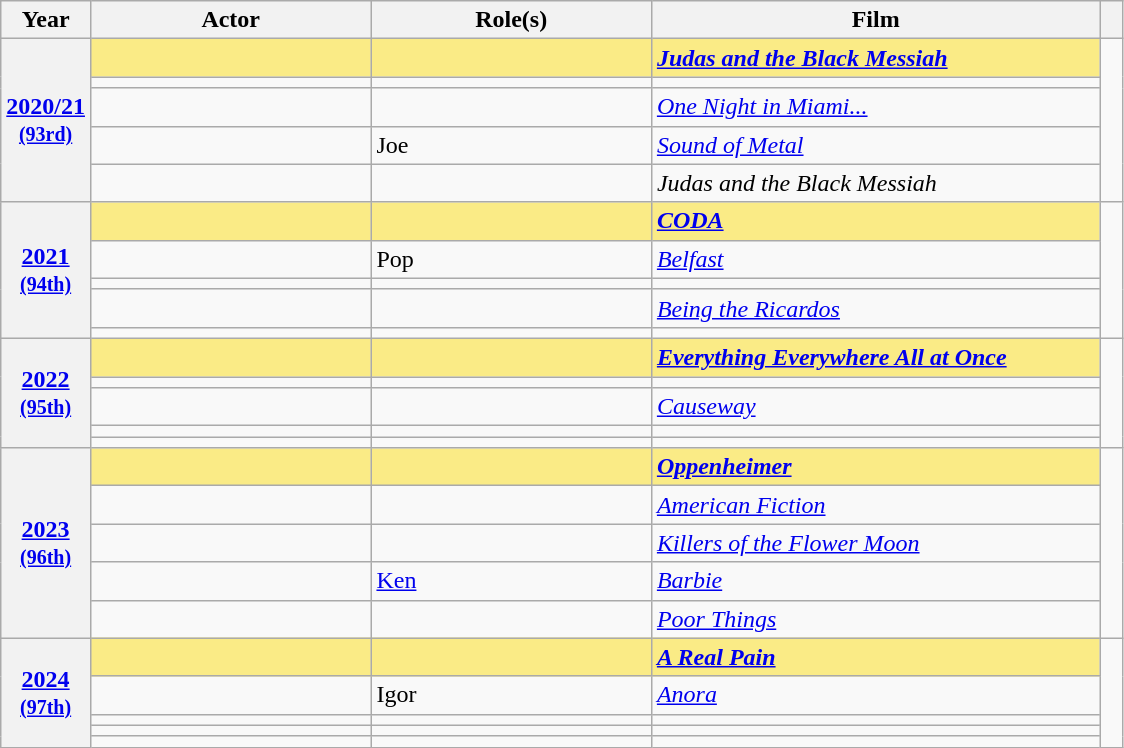<table class="wikitable sortable" style="text-align:left;">
<tr>
<th scope="col" style="width:8%;">Year</th>
<th scope="col" style="width:25%;">Actor</th>
<th scope="col" style="width:25%;">Role(s)</th>
<th scope="col" style="width:40%;">Film</th>
<th scope="col" style="width:2%;" class="unsortable"></th>
</tr>
<tr>
<th scope="row" rowspan=5 style="text-align:center"><a href='#'>2020/21</a><br><small><a href='#'>(93rd)</a><br></small></th>
<td style="background:#FAEB86"><strong> </strong></td>
<td style="background:#FAEB86"><strong></strong></td>
<td style="background:#FAEB86"><strong><em><a href='#'>Judas and the Black Messiah</a></em></strong></td>
<td rowspan="5"></td>
</tr>
<tr>
<td></td>
<td></td>
<td></td>
</tr>
<tr>
<td></td>
<td></td>
<td><em><a href='#'>One Night in Miami...</a></em></td>
</tr>
<tr>
<td></td>
<td>Joe</td>
<td><em><a href='#'>Sound of Metal</a></em></td>
</tr>
<tr>
<td></td>
<td></td>
<td><em>Judas and the Black Messiah</em></td>
</tr>
<tr>
<th scope="row" rowspan=5 style="text-align:center"><a href='#'>2021</a><br><small><a href='#'>(94th)</a></small></th>
<td style="background:#FAEB86"><strong> </strong></td>
<td style="background:#FAEB86"><strong></strong></td>
<td style="background:#FAEB86"><strong><em><a href='#'>CODA</a></em></strong></td>
<td rowspan="5"></td>
</tr>
<tr>
<td></td>
<td>Pop</td>
<td><em><a href='#'>Belfast</a></em></td>
</tr>
<tr>
<td></td>
<td></td>
<td></td>
</tr>
<tr>
<td></td>
<td></td>
<td><em><a href='#'>Being the Ricardos</a></em></td>
</tr>
<tr>
<td></td>
<td></td>
<td></td>
</tr>
<tr>
<th scope="row" rowspan=5 style="text-align:center"><a href='#'>2022</a><br><small><a href='#'>(95th)</a></small></th>
<td style="background:#FAEB86"><strong> </strong></td>
<td style="background:#FAEB86"><strong></strong></td>
<td style="background:#FAEB86"><strong><em><a href='#'>Everything Everywhere All at Once</a></em></strong></td>
<td rowspan="5"></td>
</tr>
<tr>
<td></td>
<td></td>
<td></td>
</tr>
<tr>
<td></td>
<td></td>
<td><em><a href='#'>Causeway</a></em></td>
</tr>
<tr>
<td></td>
<td></td>
<td></td>
</tr>
<tr>
<td></td>
<td></td>
<td></td>
</tr>
<tr>
<th scope="row" rowspan=5 style="text-align:center"><a href='#'>2023</a><br><small><a href='#'>(96th)</a></small></th>
<td style="background:#FAEB86"><strong> </strong></td>
<td style="background:#FAEB86"><strong></strong></td>
<td style="background:#FAEB86"><strong><em><a href='#'>Oppenheimer</a></em></strong></td>
<td rowspan="5"></td>
</tr>
<tr>
<td></td>
<td></td>
<td><em><a href='#'>American Fiction</a></em></td>
</tr>
<tr>
<td></td>
<td></td>
<td><em><a href='#'>Killers of the Flower Moon</a></em></td>
</tr>
<tr>
<td></td>
<td><a href='#'>Ken</a></td>
<td><em><a href='#'>Barbie</a></em></td>
</tr>
<tr>
<td></td>
<td></td>
<td><em><a href='#'>Poor Things</a></em></td>
</tr>
<tr>
<th scope="row" rowspan=5 style="text-align:center"><a href='#'>2024</a><br><small><a href='#'>(97th)</a></small></th>
<td style="background:#FAEB86"><strong> </strong></td>
<td style="background:#FAEB86"><strong></strong></td>
<td style="background:#FAEB86"><strong><em><a href='#'>A Real Pain</a></em></strong></td>
<td rowspan="5"></td>
</tr>
<tr>
<td></td>
<td>Igor</td>
<td><em><a href='#'>Anora</a></em></td>
</tr>
<tr>
<td></td>
<td></td>
<td></td>
</tr>
<tr>
<td></td>
<td></td>
<td></td>
</tr>
<tr>
<td></td>
<td></td>
<td></td>
</tr>
</table>
